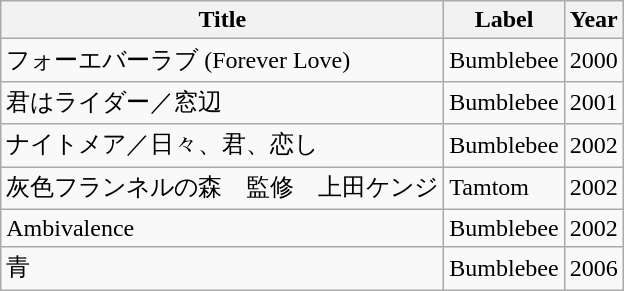<table class="wikitable" border="1">
<tr>
<th>Title</th>
<th>Label</th>
<th>Year</th>
</tr>
<tr>
<td>フォーエバーラブ (Forever Love)</td>
<td>Bumblebee</td>
<td>2000</td>
</tr>
<tr>
<td>君はライダー／窓辺</td>
<td>Bumblebee</td>
<td>2001</td>
</tr>
<tr>
<td>ナイトメア／日々、君、恋し</td>
<td>Bumblebee</td>
<td>2002</td>
</tr>
<tr>
<td>灰色フランネルの森　監修　上田ケンジ</td>
<td>Tamtom</td>
<td>2002</td>
</tr>
<tr>
<td>Ambivalence</td>
<td>Bumblebee</td>
<td>2002</td>
</tr>
<tr>
<td>青</td>
<td>Bumblebee</td>
<td>2006</td>
</tr>
</table>
